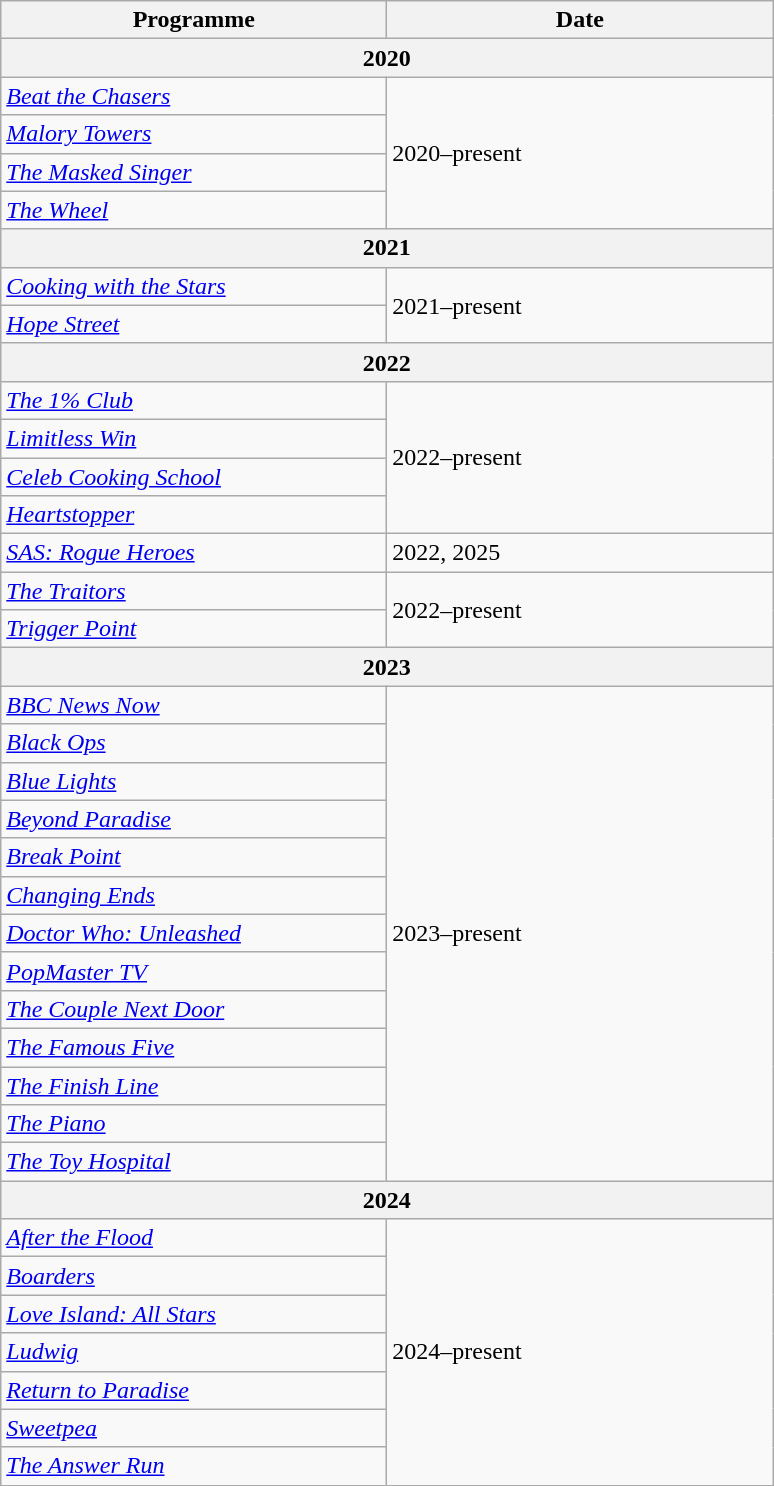<table class="wikitable">
<tr>
<th width=250>Programme</th>
<th width=250>Date</th>
</tr>
<tr>
<th colspan=2>2020</th>
</tr>
<tr>
<td><em><a href='#'>Beat the Chasers</a></em></td>
<td rowspan="4">2020–present</td>
</tr>
<tr>
<td><em><a href='#'>Malory Towers</a></em></td>
</tr>
<tr>
<td><em><a href='#'>The Masked Singer</a></em></td>
</tr>
<tr>
<td><em><a href='#'>The Wheel</a></em></td>
</tr>
<tr>
<th colspan=2>2021</th>
</tr>
<tr>
<td><em><a href='#'>Cooking with the Stars</a></em></td>
<td rowspan="2">2021–present</td>
</tr>
<tr>
<td><em><a href='#'>Hope Street</a></em></td>
</tr>
<tr>
<th colspan=2>2022</th>
</tr>
<tr>
<td><em><a href='#'>The 1% Club</a></em></td>
<td rowspan="4">2022–present</td>
</tr>
<tr>
<td><em><a href='#'>Limitless Win</a></em></td>
</tr>
<tr>
<td><em><a href='#'>Celeb Cooking School</a></em></td>
</tr>
<tr>
<td><em><a href='#'>Heartstopper</a></em></td>
</tr>
<tr>
<td><em><a href='#'>SAS: Rogue Heroes</a></em></td>
<td>2022, 2025</td>
</tr>
<tr>
<td><em><a href='#'>The Traitors</a></em></td>
<td rowspan="2">2022–present</td>
</tr>
<tr>
<td><em><a href='#'>Trigger Point</a></em></td>
</tr>
<tr>
<th colspan=2>2023</th>
</tr>
<tr>
<td><em><a href='#'>BBC News Now</a></em></td>
<td rowspan="13">2023–present</td>
</tr>
<tr>
<td><em><a href='#'>Black Ops</a></em></td>
</tr>
<tr>
<td><em><a href='#'>Blue Lights</a></em></td>
</tr>
<tr>
<td><em><a href='#'>Beyond Paradise</a></em></td>
</tr>
<tr>
<td><em><a href='#'>Break Point</a></em></td>
</tr>
<tr>
<td><em><a href='#'>Changing Ends</a></em></td>
</tr>
<tr>
<td><em><a href='#'>Doctor Who: Unleashed</a></em></td>
</tr>
<tr>
<td><em><a href='#'>PopMaster TV</a></em></td>
</tr>
<tr>
<td><em><a href='#'>The Couple Next Door</a></em></td>
</tr>
<tr>
<td><em><a href='#'>The Famous Five</a></em></td>
</tr>
<tr>
<td><em><a href='#'>The Finish Line</a></em></td>
</tr>
<tr>
<td><em><a href='#'>The Piano</a></em></td>
</tr>
<tr>
<td><em><a href='#'>The Toy Hospital</a></em></td>
</tr>
<tr>
<th colspan=2>2024</th>
</tr>
<tr>
<td><em><a href='#'>After the Flood</a></em></td>
<td rowspan="7">2024–present</td>
</tr>
<tr>
<td><em><a href='#'>Boarders</a></em></td>
</tr>
<tr>
<td><em><a href='#'>Love Island: All Stars</a></em></td>
</tr>
<tr>
<td><em><a href='#'>Ludwig</a></em></td>
</tr>
<tr>
<td><em><a href='#'>Return to Paradise</a></em></td>
</tr>
<tr>
<td><em><a href='#'>Sweetpea</a></em></td>
</tr>
<tr>
<td><em><a href='#'>The Answer Run</a></em></td>
</tr>
</table>
